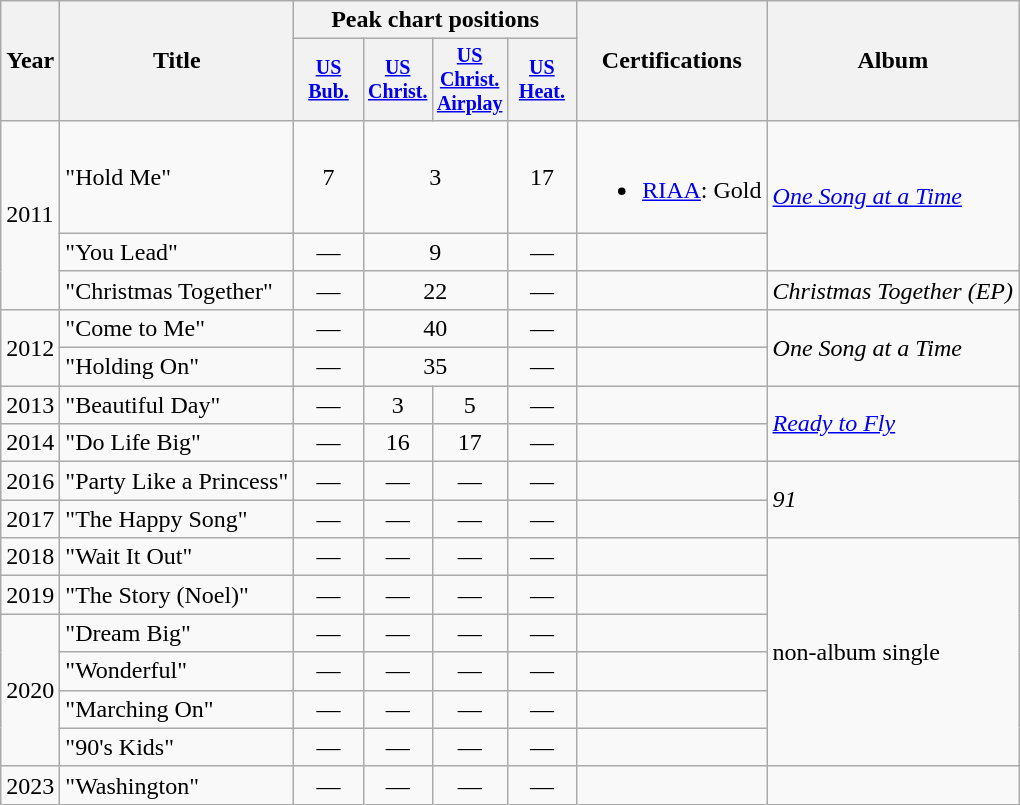<table class="wikitable">
<tr>
<th rowspan="2">Year</th>
<th rowspan="2">Title</th>
<th colspan="4">Peak chart positions</th>
<th rowspan="2">Certifications</th>
<th rowspan="2">Album</th>
</tr>
<tr style="font-size:smaller;">
<th style="width:40px;"><a href='#'>US<br>Bub.</a><br></th>
<th style="width:35px;"><a href='#'>US<br>Christ.</a><br></th>
<th style="width:40px;"><a href='#'>US<br>Christ.<br>Airplay</a><br></th>
<th style="width:40px;"><a href='#'>US Heat.</a><br></th>
</tr>
<tr>
<td rowspan="3">2011</td>
<td>"Hold Me"<br></td>
<td style = "text-align:center;">7</td>
<td colspan="2" style = "text-align:center;">3</td>
<td style = "text-align:center;">17</td>
<td><br><ul><li><a href='#'>RIAA</a>: Gold</li></ul></td>
<td rowspan="2"><em><a href='#'>One Song at a Time</a></em></td>
</tr>
<tr>
<td>"You Lead"</td>
<td style = "text-align:center;">—</td>
<td colspan="2" style = "text-align:center;">9</td>
<td style = "text-align:center;">—</td>
<td></td>
</tr>
<tr>
<td>"Christmas Together"</td>
<td style = "text-align:center;">—</td>
<td colspan="2" style = "text-align:center;">22</td>
<td style = "text-align:center;">—</td>
<td></td>
<td><em>Christmas Together (EP)</em></td>
</tr>
<tr>
<td rowspan="2">2012</td>
<td>"Come to Me" <br></td>
<td style = "text-align:center;">—</td>
<td colspan="2" style = "text-align:center;">40</td>
<td style = "text-align:center;">—</td>
<td></td>
<td rowspan="2"><em>One Song at a Time</em></td>
</tr>
<tr>
<td>"Holding On"</td>
<td style = "text-align:center;">—</td>
<td colspan="2" style = "text-align:center;">35</td>
<td style = "text-align:center;">—</td>
<td></td>
</tr>
<tr>
<td>2013</td>
<td>"Beautiful Day"</td>
<td style = "text-align:center;">—</td>
<td style = "text-align:center;">3</td>
<td style = "text-align:center;">5</td>
<td style = "text-align:center;">—</td>
<td></td>
<td rowspan="2"><em><a href='#'>Ready to Fly</a></em></td>
</tr>
<tr>
<td>2014</td>
<td>"Do Life Big"</td>
<td style = "text-align:center;">—</td>
<td style = "text-align:center;">16</td>
<td style = "text-align:center;">17</td>
<td style = "text-align:center;">—</td>
<td></td>
</tr>
<tr>
<td>2016</td>
<td>"Party Like a Princess"</td>
<td style = "text-align:center;">—</td>
<td style = "text-align:center;">—</td>
<td style = "text-align:center;">—</td>
<td style = "text-align:center;">—</td>
<td></td>
<td rowspan="2"><em>91</em></td>
</tr>
<tr>
<td>2017</td>
<td>"The Happy Song"</td>
<td style = "text-align:center;">—</td>
<td style = "text-align:center;">—</td>
<td style = "text-align:center;">—</td>
<td style = "text-align:center;">—</td>
<td></td>
</tr>
<tr>
<td>2018</td>
<td>"Wait It Out"</td>
<td style = "text-align:center;">—</td>
<td style = "text-align:center;">—</td>
<td style = "text-align:center;">—</td>
<td style = "text-align:center;">—</td>
<td></td>
<td rowspan="6">non-album single</td>
</tr>
<tr>
<td>2019</td>
<td>"The Story (Noel)"</td>
<td style = "text-align:center;">—</td>
<td style = "text-align:center;">—</td>
<td style = "text-align:center;">—</td>
<td style = "text-align:center;">—</td>
<td></td>
</tr>
<tr>
<td rowspan="4">2020</td>
<td>"Dream Big"</td>
<td style = "text-align:center;">—</td>
<td style = "text-align:center;">—</td>
<td style = "text-align:center;">—</td>
<td style = "text-align:center;">—</td>
<td></td>
</tr>
<tr>
<td>"Wonderful"</td>
<td style = "text-align:center;">—</td>
<td style = "text-align:center;">—</td>
<td style = "text-align:center;">—</td>
<td style = "text-align:center;">—</td>
<td></td>
</tr>
<tr>
<td>"Marching On"</td>
<td style = "text-align:center;">—</td>
<td style = "text-align:center;">—</td>
<td style = "text-align:center;">—</td>
<td style = "text-align:center;">—</td>
<td></td>
</tr>
<tr>
<td>"90's Kids"</td>
<td style = "text-align:center;">—</td>
<td style = "text-align:center;">—</td>
<td style = "text-align:center;">—</td>
<td style = "text-align:center;">—</td>
<td></td>
</tr>
<tr>
<td>2023</td>
<td>"Washington"</td>
<td style = "text-align:center;">—</td>
<td style = "text-align:center;">—</td>
<td style = "text-align:center;">—</td>
<td style = "text-align:center;">—</td>
<td></td>
</tr>
</table>
